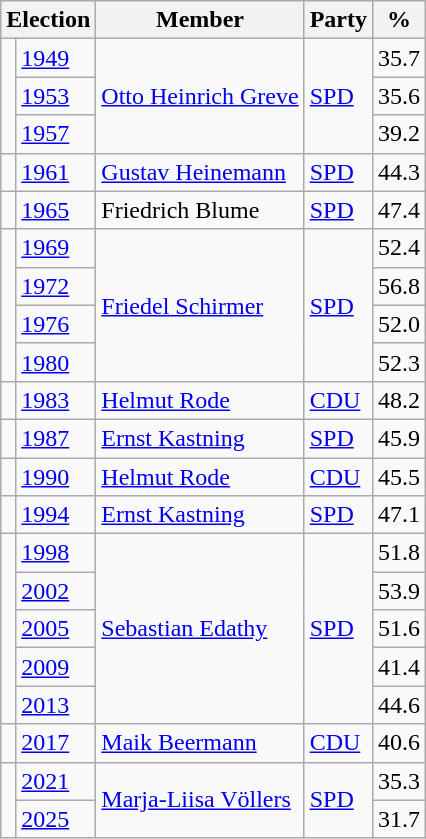<table class=wikitable>
<tr>
<th colspan=2>Election</th>
<th>Member</th>
<th>Party</th>
<th>%</th>
</tr>
<tr>
<td rowspan=3 bgcolor=></td>
<td><a href='#'>1949</a></td>
<td rowspan=3><a href='#'>Otto Heinrich Greve</a></td>
<td rowspan=3><a href='#'>SPD</a></td>
<td align=right>35.7</td>
</tr>
<tr>
<td><a href='#'>1953</a></td>
<td align=right>35.6</td>
</tr>
<tr>
<td><a href='#'>1957</a></td>
<td align=right>39.2</td>
</tr>
<tr>
<td bgcolor=></td>
<td><a href='#'>1961</a></td>
<td><a href='#'>Gustav Heinemann</a></td>
<td><a href='#'>SPD</a></td>
<td align=right>44.3</td>
</tr>
<tr>
<td bgcolor=></td>
<td><a href='#'>1965</a></td>
<td>Friedrich Blume</td>
<td><a href='#'>SPD</a></td>
<td align=right>47.4</td>
</tr>
<tr>
<td rowspan=4 bgcolor=></td>
<td><a href='#'>1969</a></td>
<td rowspan=4><a href='#'>Friedel Schirmer</a></td>
<td rowspan=4><a href='#'>SPD</a></td>
<td align=right>52.4</td>
</tr>
<tr>
<td><a href='#'>1972</a></td>
<td align=right>56.8</td>
</tr>
<tr>
<td><a href='#'>1976</a></td>
<td align=right>52.0</td>
</tr>
<tr>
<td><a href='#'>1980</a></td>
<td align=right>52.3</td>
</tr>
<tr>
<td bgcolor=></td>
<td><a href='#'>1983</a></td>
<td><a href='#'>Helmut Rode</a></td>
<td><a href='#'>CDU</a></td>
<td align=right>48.2</td>
</tr>
<tr>
<td bgcolor=></td>
<td><a href='#'>1987</a></td>
<td><a href='#'>Ernst Kastning</a></td>
<td><a href='#'>SPD</a></td>
<td align=right>45.9</td>
</tr>
<tr>
<td bgcolor=></td>
<td><a href='#'>1990</a></td>
<td><a href='#'>Helmut Rode</a></td>
<td><a href='#'>CDU</a></td>
<td align=right>45.5</td>
</tr>
<tr>
<td bgcolor=></td>
<td><a href='#'>1994</a></td>
<td><a href='#'>Ernst Kastning</a></td>
<td><a href='#'>SPD</a></td>
<td align=right>47.1</td>
</tr>
<tr>
<td rowspan=5 bgcolor=></td>
<td><a href='#'>1998</a></td>
<td rowspan=5><a href='#'>Sebastian Edathy</a></td>
<td rowspan=5><a href='#'>SPD</a></td>
<td align=right>51.8</td>
</tr>
<tr>
<td><a href='#'>2002</a></td>
<td align=right>53.9</td>
</tr>
<tr>
<td><a href='#'>2005</a></td>
<td align=right>51.6</td>
</tr>
<tr>
<td><a href='#'>2009</a></td>
<td align=right>41.4</td>
</tr>
<tr>
<td><a href='#'>2013</a></td>
<td align=right>44.6</td>
</tr>
<tr>
<td bgcolor=></td>
<td><a href='#'>2017</a></td>
<td><a href='#'>Maik Beermann</a></td>
<td><a href='#'>CDU</a></td>
<td align=right>40.6</td>
</tr>
<tr>
<td rowspan=2 bgcolor=></td>
<td><a href='#'>2021</a></td>
<td rowspan=2><a href='#'>Marja-Liisa Völlers</a></td>
<td rowspan=2><a href='#'>SPD</a></td>
<td align=right>35.3</td>
</tr>
<tr>
<td><a href='#'>2025</a></td>
<td align=right>31.7</td>
</tr>
</table>
